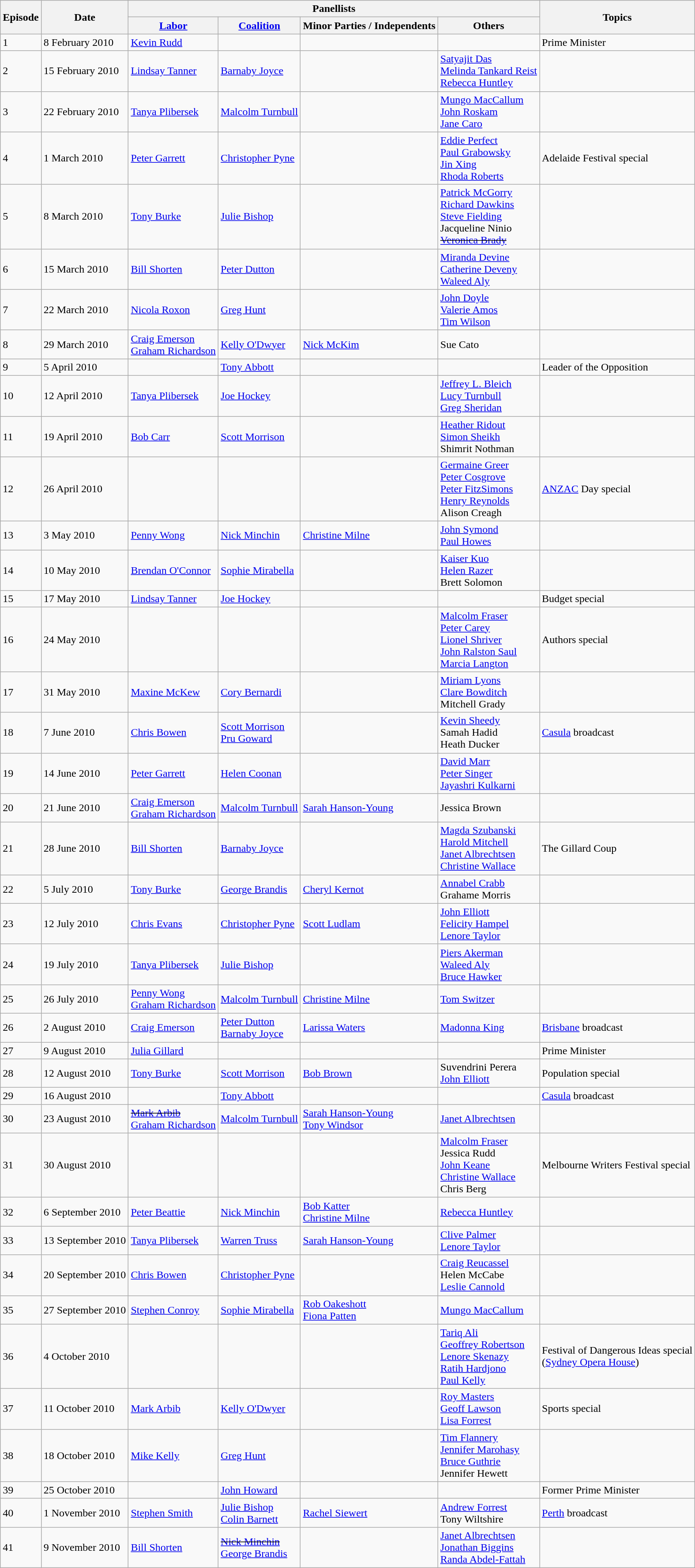<table class="wikitable">
<tr>
<th rowspan="2">Episode</th>
<th rowspan="2">Date</th>
<th colspan="4">Panellists</th>
<th rowspan="2">Topics</th>
</tr>
<tr>
<th><a href='#'>Labor</a></th>
<th><a href='#'>Coalition</a></th>
<th>Minor Parties / Independents</th>
<th>Others</th>
</tr>
<tr>
<td>1</td>
<td>8 February 2010</td>
<td><a href='#'>Kevin Rudd</a></td>
<td></td>
<td></td>
<td></td>
<td>Prime Minister</td>
</tr>
<tr>
<td>2</td>
<td>15 February 2010</td>
<td><a href='#'>Lindsay Tanner</a></td>
<td><a href='#'>Barnaby Joyce</a></td>
<td></td>
<td><a href='#'>Satyajit Das</a><br><a href='#'>Melinda Tankard Reist</a><br><a href='#'>Rebecca Huntley</a></td>
<td></td>
</tr>
<tr>
<td>3</td>
<td>22 February 2010</td>
<td><a href='#'>Tanya Plibersek</a></td>
<td><a href='#'>Malcolm Turnbull</a></td>
<td></td>
<td><a href='#'>Mungo MacCallum</a><br><a href='#'>John Roskam</a><br><a href='#'>Jane Caro</a></td>
<td></td>
</tr>
<tr>
<td>4</td>
<td>1 March 2010</td>
<td><a href='#'>Peter Garrett</a></td>
<td><a href='#'>Christopher Pyne</a></td>
<td></td>
<td><a href='#'>Eddie Perfect</a><br><a href='#'>Paul Grabowsky</a><br><a href='#'>Jin Xing</a><br><a href='#'>Rhoda Roberts</a></td>
<td>Adelaide Festival special</td>
</tr>
<tr>
<td>5</td>
<td>8 March 2010</td>
<td><a href='#'>Tony Burke</a></td>
<td><a href='#'>Julie Bishop</a></td>
<td></td>
<td><a href='#'>Patrick McGorry</a><br><a href='#'>Richard Dawkins</a><br><a href='#'>Steve Fielding</a><br>Jacqueline Ninio<br><s><a href='#'>Veronica Brady</a></s></td>
<td></td>
</tr>
<tr>
<td>6</td>
<td>15 March 2010</td>
<td><a href='#'>Bill Shorten</a></td>
<td><a href='#'>Peter Dutton</a></td>
<td></td>
<td><a href='#'>Miranda Devine</a><br><a href='#'>Catherine Deveny</a><br><a href='#'>Waleed Aly</a></td>
<td></td>
</tr>
<tr>
<td>7</td>
<td>22 March 2010</td>
<td><a href='#'>Nicola Roxon</a></td>
<td><a href='#'>Greg Hunt</a></td>
<td></td>
<td><a href='#'>John Doyle</a><br><a href='#'>Valerie Amos</a><br><a href='#'>Tim Wilson</a></td>
<td></td>
</tr>
<tr>
<td>8</td>
<td>29 March 2010</td>
<td><a href='#'>Craig Emerson</a><br><a href='#'>Graham Richardson</a></td>
<td><a href='#'>Kelly O'Dwyer</a></td>
<td><a href='#'>Nick McKim</a></td>
<td>Sue Cato</td>
<td></td>
</tr>
<tr>
<td>9</td>
<td>5 April 2010</td>
<td></td>
<td><a href='#'>Tony Abbott</a></td>
<td></td>
<td></td>
<td>Leader of the Opposition</td>
</tr>
<tr>
<td>10</td>
<td>12 April 2010</td>
<td><a href='#'>Tanya Plibersek</a></td>
<td><a href='#'>Joe Hockey</a></td>
<td></td>
<td><a href='#'>Jeffrey L. Bleich</a><br><a href='#'>Lucy Turnbull</a><br><a href='#'>Greg Sheridan</a></td>
<td></td>
</tr>
<tr>
<td>11</td>
<td>19 April 2010</td>
<td><a href='#'>Bob Carr</a></td>
<td><a href='#'>Scott Morrison</a></td>
<td></td>
<td><a href='#'>Heather Ridout</a><br><a href='#'>Simon Sheikh</a><br>Shimrit Nothman</td>
<td></td>
</tr>
<tr>
<td>12</td>
<td>26 April 2010</td>
<td></td>
<td></td>
<td></td>
<td><a href='#'>Germaine Greer</a><br><a href='#'>Peter Cosgrove</a><br><a href='#'>Peter FitzSimons</a><br><a href='#'>Henry Reynolds</a><br>Alison Creagh</td>
<td><a href='#'>ANZAC</a> Day special</td>
</tr>
<tr>
<td>13</td>
<td>3 May 2010</td>
<td><a href='#'>Penny Wong</a></td>
<td><a href='#'>Nick Minchin</a></td>
<td><a href='#'>Christine Milne</a></td>
<td><a href='#'>John Symond</a><br><a href='#'>Paul Howes</a></td>
<td></td>
</tr>
<tr>
<td>14</td>
<td>10 May 2010</td>
<td><a href='#'>Brendan O'Connor</a></td>
<td><a href='#'>Sophie Mirabella</a></td>
<td></td>
<td><a href='#'>Kaiser Kuo</a><br><a href='#'>Helen Razer</a><br>Brett Solomon</td>
<td></td>
</tr>
<tr>
<td>15</td>
<td>17 May 2010</td>
<td><a href='#'>Lindsay Tanner</a></td>
<td><a href='#'>Joe Hockey</a></td>
<td></td>
<td></td>
<td>Budget special</td>
</tr>
<tr>
<td>16</td>
<td>24 May 2010</td>
<td></td>
<td></td>
<td></td>
<td><a href='#'>Malcolm Fraser</a><br><a href='#'>Peter Carey</a><br><a href='#'>Lionel Shriver</a><br><a href='#'>John Ralston Saul</a><br><a href='#'>Marcia Langton</a></td>
<td>Authors special</td>
</tr>
<tr>
<td>17</td>
<td>31 May 2010</td>
<td><a href='#'>Maxine McKew</a></td>
<td><a href='#'>Cory Bernardi</a></td>
<td></td>
<td><a href='#'>Miriam Lyons</a><br><a href='#'>Clare Bowditch</a><br>Mitchell Grady</td>
<td></td>
</tr>
<tr>
<td>18</td>
<td>7 June 2010</td>
<td><a href='#'>Chris Bowen</a></td>
<td><a href='#'>Scott Morrison</a><br><a href='#'>Pru Goward</a></td>
<td></td>
<td><a href='#'>Kevin Sheedy</a><br>Samah Hadid<br>Heath Ducker</td>
<td><a href='#'>Casula</a> broadcast</td>
</tr>
<tr>
<td>19</td>
<td>14 June 2010</td>
<td><a href='#'>Peter Garrett</a></td>
<td><a href='#'>Helen Coonan</a></td>
<td></td>
<td><a href='#'>David Marr</a><br><a href='#'>Peter Singer</a><br><a href='#'>Jayashri Kulkarni</a></td>
<td></td>
</tr>
<tr>
<td>20</td>
<td>21 June 2010</td>
<td><a href='#'>Craig Emerson</a><br><a href='#'>Graham Richardson</a></td>
<td><a href='#'>Malcolm Turnbull</a></td>
<td><a href='#'>Sarah Hanson-Young</a></td>
<td>Jessica Brown</td>
<td></td>
</tr>
<tr>
<td>21</td>
<td>28 June 2010</td>
<td><a href='#'>Bill Shorten</a></td>
<td><a href='#'>Barnaby Joyce</a></td>
<td></td>
<td><a href='#'>Magda Szubanski</a><br><a href='#'>Harold Mitchell</a><br><a href='#'>Janet Albrechtsen</a><br><a href='#'>Christine Wallace</a></td>
<td>The Gillard Coup</td>
</tr>
<tr>
<td>22</td>
<td>5 July 2010</td>
<td><a href='#'>Tony Burke</a></td>
<td><a href='#'>George Brandis</a></td>
<td><a href='#'>Cheryl Kernot</a></td>
<td><a href='#'>Annabel Crabb</a><br>Grahame Morris</td>
<td></td>
</tr>
<tr>
<td>23</td>
<td>12 July 2010</td>
<td><a href='#'>Chris Evans</a></td>
<td><a href='#'>Christopher Pyne</a></td>
<td><a href='#'>Scott Ludlam</a></td>
<td><a href='#'>John Elliott</a><br><a href='#'>Felicity Hampel</a><br><a href='#'>Lenore Taylor</a></td>
<td></td>
</tr>
<tr>
<td>24</td>
<td>19 July 2010</td>
<td><a href='#'>Tanya Plibersek</a></td>
<td><a href='#'>Julie Bishop</a></td>
<td></td>
<td><a href='#'>Piers Akerman</a><br><a href='#'>Waleed Aly</a><br><a href='#'>Bruce Hawker</a></td>
<td></td>
</tr>
<tr>
<td>25</td>
<td>26 July 2010</td>
<td><a href='#'>Penny Wong</a><br><a href='#'>Graham Richardson</a></td>
<td><a href='#'>Malcolm Turnbull</a></td>
<td><a href='#'>Christine Milne</a></td>
<td><a href='#'>Tom Switzer</a></td>
<td></td>
</tr>
<tr>
<td>26</td>
<td>2 August 2010</td>
<td><a href='#'>Craig Emerson</a></td>
<td><a href='#'>Peter Dutton</a><br><a href='#'>Barnaby Joyce</a></td>
<td><a href='#'>Larissa Waters</a></td>
<td><a href='#'>Madonna King</a></td>
<td><a href='#'>Brisbane</a> broadcast</td>
</tr>
<tr>
<td>27</td>
<td>9 August 2010</td>
<td><a href='#'>Julia Gillard</a></td>
<td></td>
<td></td>
<td></td>
<td>Prime Minister</td>
</tr>
<tr>
<td>28</td>
<td>12 August 2010</td>
<td><a href='#'>Tony Burke</a></td>
<td><a href='#'>Scott Morrison</a></td>
<td><a href='#'>Bob Brown</a></td>
<td>Suvendrini Perera<br><a href='#'>John Elliott</a></td>
<td>Population special</td>
</tr>
<tr>
<td>29</td>
<td>16 August 2010</td>
<td></td>
<td><a href='#'>Tony Abbott</a></td>
<td></td>
<td></td>
<td><a href='#'>Casula</a> broadcast</td>
</tr>
<tr>
<td>30</td>
<td>23 August 2010</td>
<td><s><a href='#'>Mark Arbib</a></s><br><a href='#'>Graham Richardson</a></td>
<td><a href='#'>Malcolm Turnbull</a></td>
<td><a href='#'>Sarah Hanson-Young</a><br><a href='#'>Tony Windsor</a></td>
<td><a href='#'>Janet Albrechtsen</a></td>
<td></td>
</tr>
<tr>
<td>31</td>
<td>30 August 2010</td>
<td></td>
<td></td>
<td></td>
<td><a href='#'>Malcolm Fraser</a><br>Jessica Rudd<br><a href='#'>John Keane</a><br><a href='#'>Christine Wallace</a><br>Chris Berg</td>
<td>Melbourne Writers Festival special</td>
</tr>
<tr>
<td>32</td>
<td>6 September 2010</td>
<td><a href='#'>Peter Beattie</a></td>
<td><a href='#'>Nick Minchin</a></td>
<td><a href='#'>Bob Katter</a><br><a href='#'>Christine Milne</a></td>
<td><a href='#'>Rebecca Huntley</a></td>
<td></td>
</tr>
<tr>
<td>33</td>
<td>13 September 2010</td>
<td><a href='#'>Tanya Plibersek</a></td>
<td><a href='#'>Warren Truss</a></td>
<td><a href='#'>Sarah Hanson-Young</a></td>
<td><a href='#'>Clive Palmer</a><br><a href='#'>Lenore Taylor</a></td>
<td></td>
</tr>
<tr>
<td>34</td>
<td>20 September 2010</td>
<td><a href='#'>Chris Bowen</a></td>
<td><a href='#'>Christopher Pyne</a></td>
<td></td>
<td><a href='#'>Craig Reucassel</a><br>Helen McCabe<br><a href='#'>Leslie Cannold</a></td>
<td></td>
</tr>
<tr>
<td>35</td>
<td>27 September 2010</td>
<td><a href='#'>Stephen Conroy</a></td>
<td><a href='#'>Sophie Mirabella</a></td>
<td><a href='#'>Rob Oakeshott</a><br><a href='#'>Fiona Patten</a></td>
<td><a href='#'>Mungo MacCallum</a></td>
<td></td>
</tr>
<tr>
<td>36</td>
<td>4 October 2010</td>
<td></td>
<td></td>
<td></td>
<td><a href='#'>Tariq Ali</a><br><a href='#'>Geoffrey Robertson</a><br><a href='#'>Lenore Skenazy</a><br><a href='#'>Ratih Hardjono</a><br><a href='#'>Paul Kelly</a></td>
<td>Festival of Dangerous Ideas special<br>(<a href='#'>Sydney Opera House</a>)</td>
</tr>
<tr>
<td>37</td>
<td>11 October 2010</td>
<td><a href='#'>Mark Arbib</a></td>
<td><a href='#'>Kelly O'Dwyer</a></td>
<td></td>
<td><a href='#'>Roy Masters</a><br><a href='#'>Geoff Lawson</a><br><a href='#'>Lisa Forrest</a></td>
<td>Sports special</td>
</tr>
<tr>
<td>38</td>
<td>18 October 2010</td>
<td><a href='#'>Mike Kelly</a></td>
<td><a href='#'>Greg Hunt</a></td>
<td></td>
<td><a href='#'>Tim Flannery</a><br><a href='#'>Jennifer Marohasy</a><br><a href='#'>Bruce Guthrie</a><br>Jennifer Hewett</td>
<td></td>
</tr>
<tr>
<td>39</td>
<td>25 October 2010</td>
<td></td>
<td><a href='#'>John Howard</a></td>
<td></td>
<td></td>
<td>Former Prime Minister</td>
</tr>
<tr>
<td>40</td>
<td>1 November 2010</td>
<td><a href='#'>Stephen Smith</a></td>
<td><a href='#'>Julie Bishop</a><br><a href='#'>Colin Barnett</a></td>
<td><a href='#'>Rachel Siewert</a></td>
<td><a href='#'>Andrew Forrest</a><br>Tony Wiltshire</td>
<td><a href='#'>Perth</a> broadcast</td>
</tr>
<tr>
<td>41</td>
<td>9 November 2010</td>
<td><a href='#'>Bill Shorten</a></td>
<td><s><a href='#'>Nick Minchin</a></s><br><a href='#'>George Brandis</a></td>
<td></td>
<td><a href='#'>Janet Albrechtsen</a><br><a href='#'>Jonathan Biggins</a><br><a href='#'>Randa Abdel-Fattah</a></td>
<td></td>
</tr>
</table>
